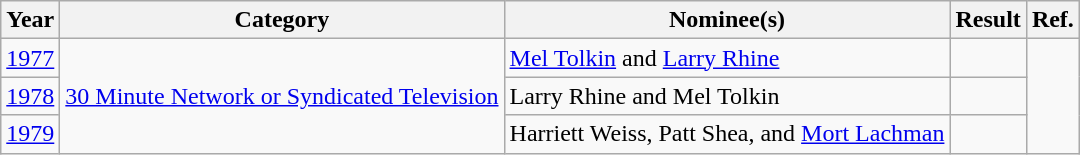<table class="wikitable">
<tr>
<th>Year</th>
<th>Category</th>
<th>Nominee(s)</th>
<th>Result</th>
<th>Ref.</th>
</tr>
<tr>
<td><a href='#'>1977</a></td>
<td rowspan="3"><a href='#'>30 Minute Network or Syndicated Television</a></td>
<td><a href='#'>Mel Tolkin</a> and <a href='#'>Larry Rhine</a> </td>
<td></td>
<td align="center" rowspan="3"></td>
</tr>
<tr>
<td><a href='#'>1978</a></td>
<td>Larry Rhine and Mel Tolkin </td>
<td></td>
</tr>
<tr>
<td><a href='#'>1979</a></td>
<td>Harriett Weiss, Patt Shea, and <a href='#'>Mort Lachman</a> </td>
<td></td>
</tr>
</table>
